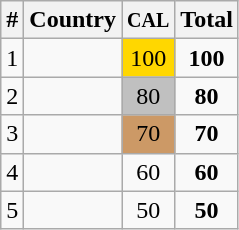<table class="wikitable sortable" style="text-align:center;">
<tr>
<th>#</th>
<th>Country</th>
<th><small>CAL</small></th>
<th>Total</th>
</tr>
<tr>
<td>1</td>
<td align=left></td>
<td bgcolor=gold>100</td>
<td><strong>100</strong></td>
</tr>
<tr>
<td>2</td>
<td align=left></td>
<td bgcolor=silver>80</td>
<td><strong>80</strong></td>
</tr>
<tr>
<td>3</td>
<td align=left></td>
<td bgcolor=cc9966>70</td>
<td><strong>70</strong></td>
</tr>
<tr>
<td>4</td>
<td align=left></td>
<td>60</td>
<td><strong>60</strong></td>
</tr>
<tr>
<td>5</td>
<td align=left></td>
<td>50</td>
<td><strong>50</strong></td>
</tr>
</table>
